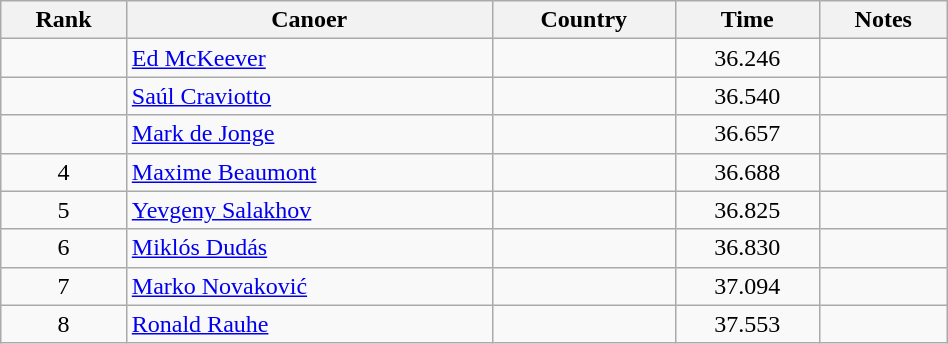<table class="wikitable" width=50% style="text-align:center;">
<tr>
<th>Rank</th>
<th>Canoer</th>
<th>Country</th>
<th>Time</th>
<th>Notes</th>
</tr>
<tr>
<td></td>
<td align="left"><a href='#'>Ed McKeever</a></td>
<td align="left"></td>
<td>36.246</td>
<td></td>
</tr>
<tr>
<td></td>
<td align="left"><a href='#'>Saúl Craviotto</a></td>
<td align="left"></td>
<td>36.540</td>
<td></td>
</tr>
<tr>
<td></td>
<td align="left"><a href='#'>Mark de Jonge</a></td>
<td align="left"></td>
<td>36.657</td>
<td></td>
</tr>
<tr>
<td>4</td>
<td align="left"><a href='#'>Maxime Beaumont</a></td>
<td align="left"></td>
<td>36.688</td>
<td></td>
</tr>
<tr>
<td>5</td>
<td align="left"><a href='#'>Yevgeny Salakhov</a></td>
<td align="left"></td>
<td>36.825</td>
<td></td>
</tr>
<tr>
<td>6</td>
<td align="left"><a href='#'>Miklós Dudás</a></td>
<td align="left"></td>
<td>36.830</td>
<td></td>
</tr>
<tr>
<td>7</td>
<td align="left"><a href='#'>Marko Novaković</a></td>
<td align="left"></td>
<td>37.094</td>
<td></td>
</tr>
<tr>
<td>8</td>
<td align="left"><a href='#'>Ronald Rauhe</a></td>
<td align="left"></td>
<td>37.553</td>
<td></td>
</tr>
</table>
